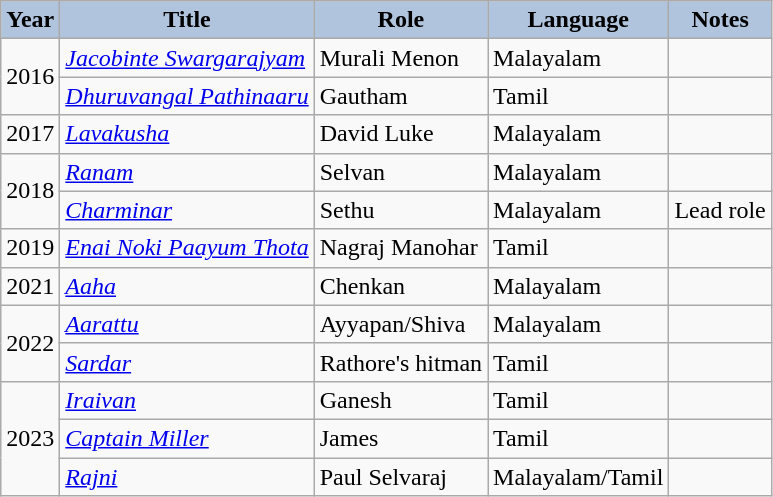<table class="wikitable sortable">
<tr>
<th style="background-color:#b0c4de;">Year</th>
<th style="background-color:#b0c4de;">Title</th>
<th style="background-color:#b0c4de;">Role</th>
<th style="background-color:#b0c4de;">Language</th>
<th style="background-color:#b0c4de;">Notes</th>
</tr>
<tr>
<td rowspan="2">2016</td>
<td><em><a href='#'>Jacobinte Swargarajyam</a></em></td>
<td>Murali Menon</td>
<td>Malayalam</td>
<td></td>
</tr>
<tr>
<td><em><a href='#'>Dhuruvangal Pathinaaru</a></em></td>
<td>Gautham</td>
<td>Tamil</td>
<td></td>
</tr>
<tr>
<td>2017</td>
<td><em><a href='#'>Lavakusha</a></em></td>
<td>David Luke</td>
<td>Malayalam</td>
<td></td>
</tr>
<tr>
<td rowspan="2">2018</td>
<td><em><a href='#'>Ranam</a></em></td>
<td>Selvan</td>
<td>Malayalam</td>
<td></td>
</tr>
<tr>
<td><em><a href='#'>Charminar</a></em></td>
<td>Sethu</td>
<td>Malayalam</td>
<td>Lead role</td>
</tr>
<tr>
<td>2019</td>
<td><em><a href='#'>Enai Noki Paayum Thota</a></em></td>
<td>Nagraj Manohar</td>
<td>Tamil</td>
<td></td>
</tr>
<tr>
<td>2021</td>
<td><em><a href='#'>Aaha</a></em></td>
<td>Chenkan</td>
<td>Malayalam</td>
<td></td>
</tr>
<tr>
<td rowspan="2">2022</td>
<td><em><a href='#'>Aarattu</a></em></td>
<td>Ayyapan/Shiva</td>
<td>Malayalam</td>
<td></td>
</tr>
<tr>
<td><em><a href='#'>Sardar</a></em></td>
<td>Rathore's hitman</td>
<td>Tamil</td>
<td></td>
</tr>
<tr>
<td rowspan="3">2023</td>
<td><em><a href='#'>Iraivan</a></em></td>
<td>Ganesh</td>
<td>Tamil</td>
<td></td>
</tr>
<tr>
<td><em><a href='#'>Captain Miller</a></em></td>
<td>James</td>
<td>Tamil</td>
<td></td>
</tr>
<tr>
<td><em><a href='#'>Rajni</a></em></td>
<td>Paul Selvaraj</td>
<td>Malayalam/Tamil</td>
<td></td>
</tr>
</table>
